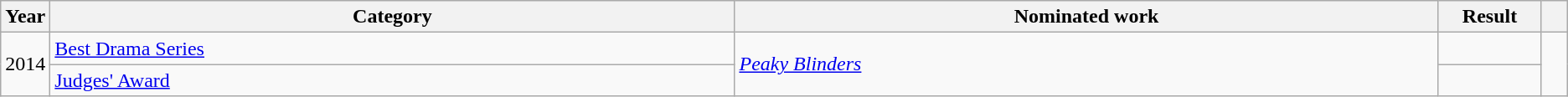<table class="wikitable sortable">
<tr>
<th scope="col" style="width:1em;">Year</th>
<th scope="col" style="width:39em;">Category</th>
<th scope="col" style="width:40em;">Nominated work</th>
<th scope="col" style="width:5em;">Result</th>
<th scope="col" style="width:1em;"class="unsortable"></th>
</tr>
<tr>
<td rowspan="2">2014</td>
<td><a href='#'>Best Drama Series</a></td>
<td rowspan="2"><em><a href='#'>Peaky Blinders</a></em></td>
<td></td>
<td rowspan="2"></td>
</tr>
<tr>
<td><a href='#'>Judges' Award</a></td>
<td></td>
</tr>
</table>
